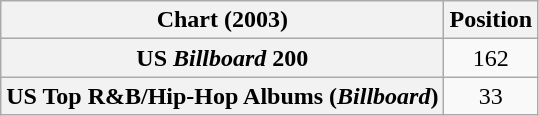<table class="wikitable sortable plainrowheaders" style="text-align:center">
<tr>
<th scope="col">Chart (2003)</th>
<th scope="col">Position</th>
</tr>
<tr>
<th scope="row">US <em>Billboard</em> 200</th>
<td>162</td>
</tr>
<tr>
<th scope="row">US Top R&B/Hip-Hop Albums (<em>Billboard</em>)</th>
<td>33</td>
</tr>
</table>
